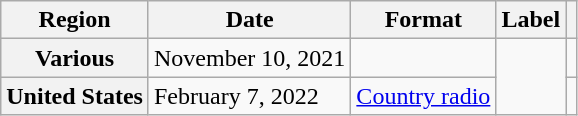<table class="wikitable plainrowheaders">
<tr>
<th scope="col">Region</th>
<th scope="col">Date</th>
<th scope="col">Format</th>
<th scope="col">Label</th>
<th scope="col"></th>
</tr>
<tr>
<th scope="row">Various</th>
<td>November 10, 2021</td>
<td></td>
<td rowspan="2"></td>
<td></td>
</tr>
<tr>
<th scope="row">United States</th>
<td>February 7, 2022</td>
<td><a href='#'>Country radio</a></td>
<td></td>
</tr>
</table>
